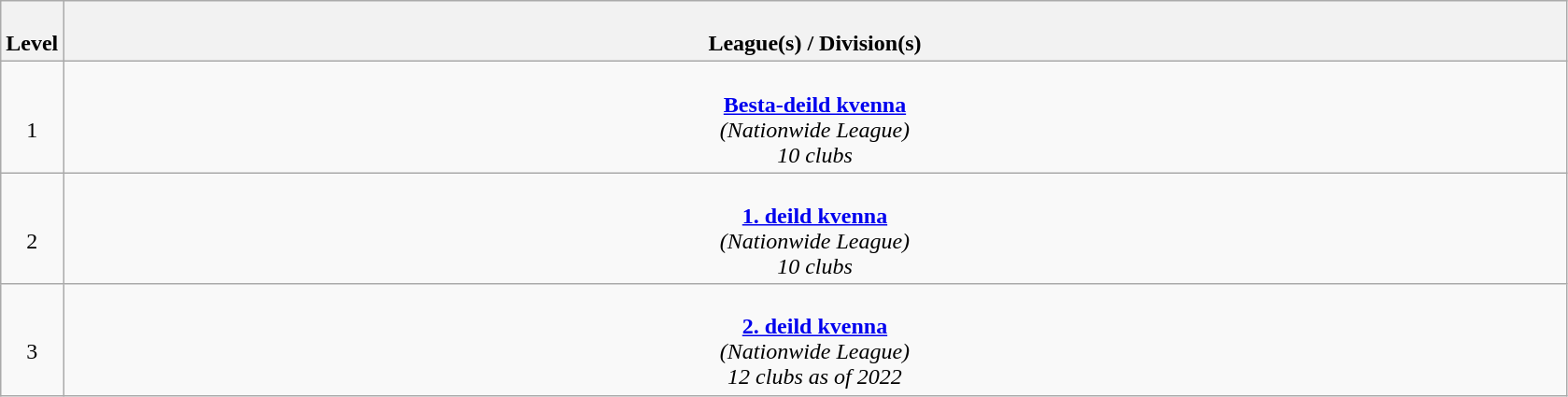<table class="wikitable" style="text-align: center;">
<tr>
<th colspan="1" width="4%"><br>Level</th>
<th colspan="8" width="96%"><br>League(s) / Division(s)</th>
</tr>
<tr>
<td colspan="1" width="4%"><br>1</td>
<td colspan="8" width="96%"><br><strong><a href='#'>Besta-deild kvenna</a></strong><br>
<em>(Nationwide League)</em><br>
<em>10 clubs</em></td>
</tr>
<tr>
<td colspan="1" width="4%"><br>2</td>
<td colspan="8" width="96%"><br><strong><a href='#'>1. deild kvenna</a></strong><br>
<em>(Nationwide League)</em> <br>
<em>10 clubs</em></td>
</tr>
<tr>
<td colspan="1" width="4%"><br>3</td>
<td colspan="8" width="96%"><br><strong><a href='#'>2. deild kvenna</a></strong><br>
<em>(Nationwide League)</em> <br>
<em>12 clubs as of 2022</em></td>
</tr>
</table>
